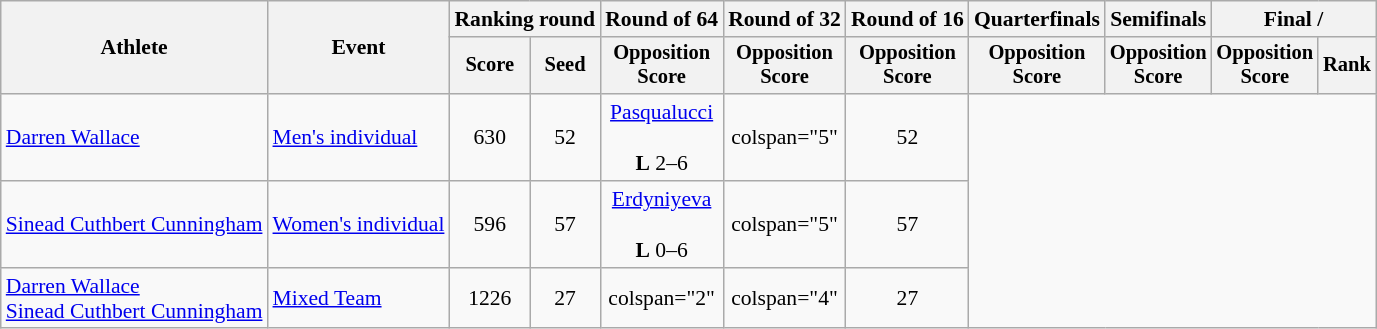<table class="wikitable" style="font-size:90%">
<tr>
<th rowspan=2>Athlete</th>
<th rowspan=2>Event</th>
<th colspan=2>Ranking round</th>
<th>Round of 64</th>
<th>Round of 32</th>
<th>Round of 16</th>
<th>Quarterfinals</th>
<th>Semifinals</th>
<th colspan=2>Final / </th>
</tr>
<tr style="font-size:95%">
<th>Score</th>
<th>Seed</th>
<th>Opposition<br>Score</th>
<th>Opposition<br>Score</th>
<th>Opposition<br>Score</th>
<th>Opposition<br>Score</th>
<th>Opposition<br>Score</th>
<th>Opposition<br>Score</th>
<th>Rank</th>
</tr>
<tr align=center>
<td align=left><a href='#'>Darren Wallace</a></td>
<td align=left><a href='#'>Men's individual</a></td>
<td>630</td>
<td>52</td>
<td><a href='#'>Pasqualucci</a><br><br> <strong>L</strong> 2–6</td>
<td>colspan="5" </td>
<td>52</td>
</tr>
<tr align=center>
<td align=left><a href='#'>Sinead Cuthbert Cunningham</a></td>
<td align=left><a href='#'>Women's individual</a></td>
<td>596</td>
<td>57</td>
<td><a href='#'>Erdyniyeva</a><br><br> <strong>L</strong> 0–6</td>
<td>colspan="5" </td>
<td>57</td>
</tr>
<tr align=center>
<td align=left><a href='#'>Darren Wallace</a><br><a href='#'>Sinead Cuthbert Cunningham</a></td>
<td align=left><a href='#'>Mixed Team</a></td>
<td>1226</td>
<td>27</td>
<td>colspan="2" </td>
<td>colspan="4" </td>
<td>27</td>
</tr>
</table>
